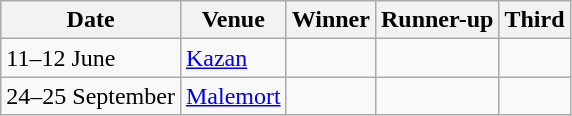<table class="wikitable">
<tr>
<th>Date</th>
<th>Venue</th>
<th>Winner</th>
<th>Runner-up</th>
<th>Third</th>
</tr>
<tr>
<td>11–12 June</td>
<td> <a href='#'>Kazan</a></td>
<td></td>
<td></td>
<td></td>
</tr>
<tr>
<td>24–25 September</td>
<td> <a href='#'>Malemort</a></td>
<td></td>
<td></td>
<td></td>
</tr>
</table>
